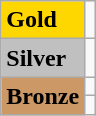<table class="wikitable">
<tr>
<td bgcolor="gold"><strong>Gold</strong></td>
<td></td>
</tr>
<tr>
<td bgcolor="silver"><strong>Silver</strong></td>
<td></td>
</tr>
<tr>
<td rowspan="2" bgcolor="#cc9966"><strong>Bronze</strong></td>
<td></td>
</tr>
<tr>
<td></td>
</tr>
</table>
